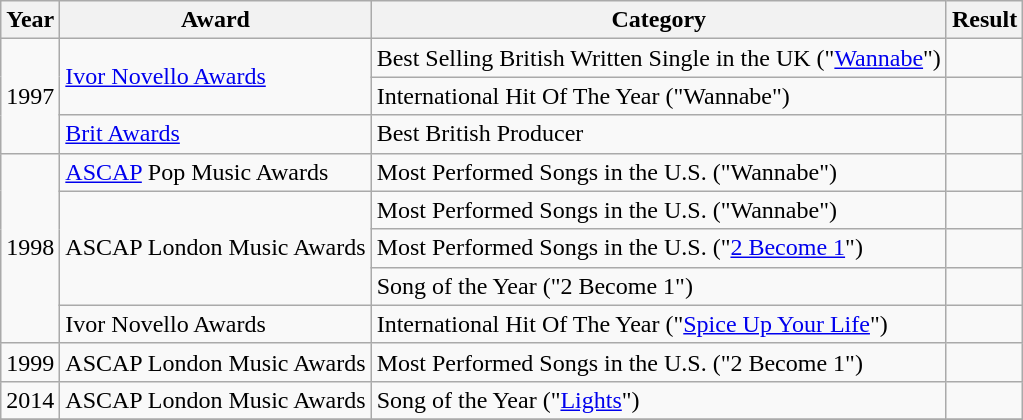<table class="wikitable">
<tr>
<th>Year</th>
<th>Award</th>
<th>Category</th>
<th>Result</th>
</tr>
<tr>
<td rowspan="3">1997</td>
<td rowspan="2"><a href='#'>Ivor Novello Awards</a></td>
<td>Best Selling British Written Single in the UK ("<a href='#'>Wannabe</a>")</td>
<td></td>
</tr>
<tr>
<td>International Hit Of The Year ("Wannabe")</td>
<td></td>
</tr>
<tr>
<td><a href='#'>Brit Awards</a></td>
<td>Best British Producer</td>
<td></td>
</tr>
<tr>
<td rowspan="5">1998</td>
<td><a href='#'>ASCAP</a> Pop Music Awards</td>
<td>Most Performed Songs in the U.S. ("Wannabe")</td>
<td></td>
</tr>
<tr>
<td rowspan="3">ASCAP London Music Awards</td>
<td>Most Performed Songs in the U.S. ("Wannabe")</td>
<td></td>
</tr>
<tr>
<td>Most Performed Songs in the U.S. ("<a href='#'>2 Become 1</a>")</td>
<td></td>
</tr>
<tr>
<td>Song of the Year ("2 Become 1")</td>
<td></td>
</tr>
<tr>
<td>Ivor Novello Awards</td>
<td>International Hit Of The Year ("<a href='#'>Spice Up Your Life</a>")</td>
<td></td>
</tr>
<tr>
<td rowspan="1">1999</td>
<td>ASCAP London Music Awards</td>
<td>Most Performed Songs in the U.S. ("2 Become 1")</td>
<td></td>
</tr>
<tr>
<td rowspan="1">2014</td>
<td>ASCAP London Music Awards</td>
<td>Song of the Year ("<a href='#'>Lights</a>")</td>
<td></td>
</tr>
<tr>
</tr>
</table>
